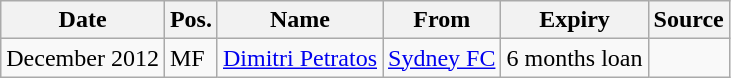<table class="wikitable">
<tr>
<th>Date</th>
<th>Pos.</th>
<th>Name</th>
<th>From</th>
<th>Expiry</th>
<th>Source</th>
</tr>
<tr>
<td>December 2012</td>
<td>MF</td>
<td> <a href='#'>Dimitri Petratos</a></td>
<td> <a href='#'>Sydney FC</a></td>
<td>6 months loan</td>
<td></td>
</tr>
</table>
